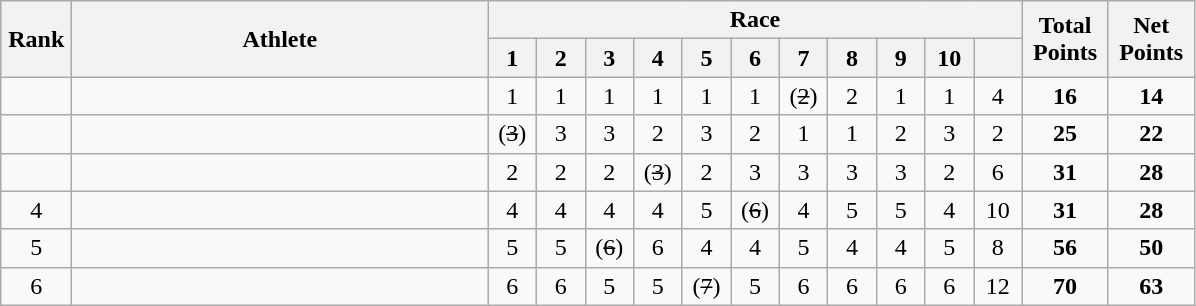<table | class="wikitable" style="text-align:center">
<tr>
<th rowspan="2" width=40>Rank</th>
<th rowspan="2" width=270>Athlete</th>
<th colspan="11">Race</th>
<th rowspan="2" width=50>Total Points</th>
<th rowspan="2" width=50>Net Points</th>
</tr>
<tr>
<th width=25>1</th>
<th width=25>2</th>
<th width=25>3</th>
<th width=25>4</th>
<th width=25>5</th>
<th width=25>6</th>
<th width=25>7</th>
<th width=25>8</th>
<th width=25>9</th>
<th width=25>10</th>
<th width=25></th>
</tr>
<tr>
<td></td>
<td align="left"></td>
<td>1</td>
<td>1</td>
<td>1</td>
<td>1</td>
<td>1</td>
<td>1</td>
<td>(<s>2</s>)</td>
<td>2</td>
<td>1</td>
<td>1</td>
<td>4</td>
<td><strong>16</strong></td>
<td><strong>14</strong></td>
</tr>
<tr>
<td></td>
<td align="left"></td>
<td>(<s>3</s>)</td>
<td>3</td>
<td>3</td>
<td>2</td>
<td>3</td>
<td>2</td>
<td>1</td>
<td>1</td>
<td>2</td>
<td>3</td>
<td>2</td>
<td><strong>25</strong></td>
<td><strong>22</strong></td>
</tr>
<tr>
<td></td>
<td align="left"></td>
<td>2</td>
<td>2</td>
<td>2</td>
<td>(<s>3</s>)</td>
<td>2</td>
<td>3</td>
<td>3</td>
<td>3</td>
<td>3</td>
<td>2</td>
<td>6</td>
<td><strong>31</strong></td>
<td><strong>28</strong></td>
</tr>
<tr>
<td>4</td>
<td align="left"></td>
<td>4</td>
<td>4</td>
<td>4</td>
<td>4</td>
<td>5</td>
<td>(<s>6</s>)</td>
<td>4</td>
<td>5</td>
<td>5</td>
<td>4</td>
<td>10</td>
<td><strong>31</strong></td>
<td><strong>28</strong></td>
</tr>
<tr>
<td>5</td>
<td align="left"></td>
<td>5</td>
<td>5</td>
<td>(<s>6</s>)</td>
<td>6</td>
<td>4</td>
<td>4</td>
<td>5</td>
<td>4</td>
<td>4</td>
<td>5</td>
<td>8</td>
<td><strong>56</strong></td>
<td><strong>50</strong></td>
</tr>
<tr>
<td>6</td>
<td align="left"></td>
<td>6</td>
<td>6</td>
<td>5</td>
<td>5</td>
<td>(<s>7</s>)<br></td>
<td>5</td>
<td>6</td>
<td>6</td>
<td>6</td>
<td>6</td>
<td>12</td>
<td><strong>70</strong></td>
<td><strong>63</strong></td>
</tr>
</table>
